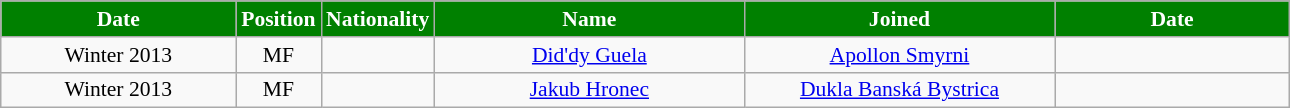<table class="wikitable"  style="text-align:center; font-size:90%; ">
<tr>
<th style="background:green; color:white; width:150px;">Date</th>
<th style="background: green; color:white; width:50px;">Position</th>
<th style="background: green; color:white; width:50px;">Nationality</th>
<th style="background: green; color:white; width:200px;">Name</th>
<th style="background: green; color:white; width:200px;">Joined</th>
<th style="background: green; color:white; width:150px;">Date</th>
</tr>
<tr>
<td>Winter 2013</td>
<td>MF</td>
<td></td>
<td><a href='#'>Did'dy Guela</a></td>
<td><a href='#'>Apollon Smyrni</a></td>
<td></td>
</tr>
<tr>
<td>Winter 2013</td>
<td>MF</td>
<td></td>
<td><a href='#'>Jakub Hronec</a></td>
<td><a href='#'>Dukla Banská Bystrica</a></td>
<td></td>
</tr>
</table>
